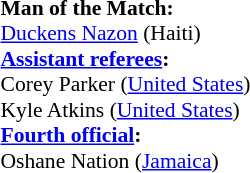<table width=50% style="font-size:90%">
<tr>
<td><br><strong>Man of the Match:</strong>
<br><a href='#'>Duckens Nazon</a> (Haiti)<br><strong><a href='#'>Assistant referees</a>:</strong>
<br>Corey Parker (<a href='#'>United States</a>)
<br>Kyle Atkins (<a href='#'>United States</a>)
<br><strong><a href='#'>Fourth official</a>:</strong>
<br>Oshane Nation (<a href='#'>Jamaica</a>)</td>
</tr>
</table>
